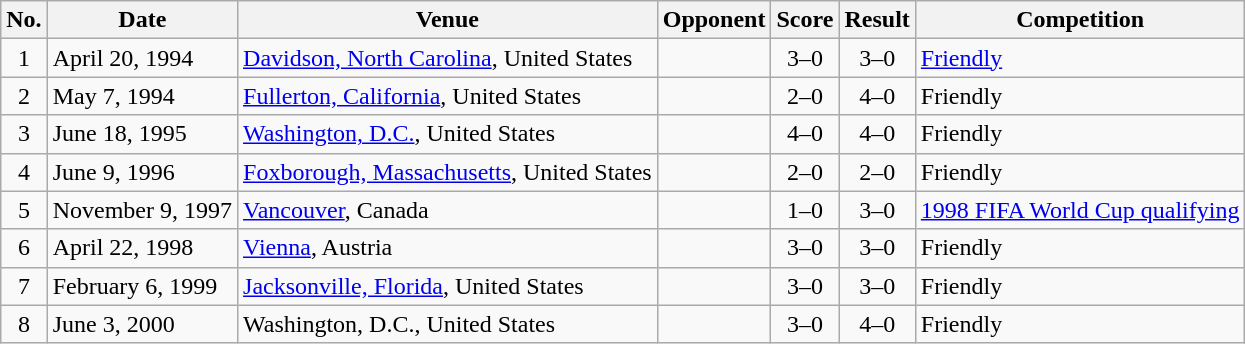<table class="wikitable sortable">
<tr>
<th scope="col">No.</th>
<th scope="col">Date</th>
<th scope="col">Venue</th>
<th scope="col">Opponent</th>
<th scope="col">Score</th>
<th scope="col">Result</th>
<th scope="col">Competition</th>
</tr>
<tr>
<td align="center">1</td>
<td>April 20, 1994</td>
<td><a href='#'>Davidson, North Carolina</a>, United States</td>
<td></td>
<td align="center">3–0</td>
<td align="center">3–0</td>
<td><a href='#'>Friendly</a></td>
</tr>
<tr>
<td align="center">2</td>
<td>May 7, 1994</td>
<td><a href='#'>Fullerton, California</a>, United States</td>
<td></td>
<td align="center">2–0</td>
<td align="center">4–0</td>
<td>Friendly</td>
</tr>
<tr>
<td align="center">3</td>
<td>June 18, 1995</td>
<td><a href='#'>Washington, D.C.</a>, United States</td>
<td></td>
<td align="center">4–0</td>
<td align="center">4–0</td>
<td>Friendly</td>
</tr>
<tr>
<td align="center">4</td>
<td>June 9, 1996</td>
<td><a href='#'>Foxborough, Massachusetts</a>, United States</td>
<td></td>
<td align="center">2–0</td>
<td align="center">2–0</td>
<td>Friendly</td>
</tr>
<tr>
<td align="center">5</td>
<td>November 9, 1997</td>
<td><a href='#'>Vancouver</a>, Canada</td>
<td></td>
<td align="center">1–0</td>
<td align="center">3–0</td>
<td><a href='#'>1998 FIFA World Cup qualifying</a></td>
</tr>
<tr>
<td align="center">6</td>
<td>April 22, 1998</td>
<td><a href='#'>Vienna</a>, Austria</td>
<td></td>
<td align="center">3–0</td>
<td align="center">3–0</td>
<td>Friendly</td>
</tr>
<tr>
<td align="center">7</td>
<td>February 6, 1999</td>
<td><a href='#'>Jacksonville, Florida</a>, United States</td>
<td></td>
<td align="center">3–0</td>
<td align="center">3–0</td>
<td>Friendly</td>
</tr>
<tr>
<td align="center">8</td>
<td>June 3, 2000</td>
<td>Washington, D.C., United States</td>
<td></td>
<td align="center">3–0</td>
<td align="center">4–0</td>
<td>Friendly</td>
</tr>
</table>
